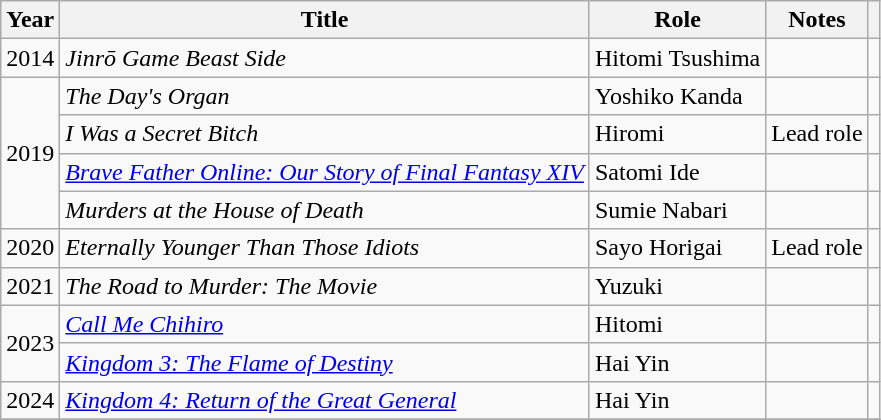<table class="wikitable plainrowheaders sortable">
<tr>
<th>Year</th>
<th>Title</th>
<th>Role</th>
<th class="unsortable">Notes</th>
<th class="unsortable"></th>
</tr>
<tr>
<td>2014</td>
<td><em>Jinrō Game Beast Side</em></td>
<td>Hitomi Tsushima</td>
<td></td>
<td></td>
</tr>
<tr>
<td rowspan=4>2019</td>
<td><em>The Day's Organ</em></td>
<td>Yoshiko Kanda</td>
<td></td>
<td></td>
</tr>
<tr>
<td><em>I Was a Secret Bitch</em></td>
<td>Hiromi</td>
<td>Lead role</td>
<td></td>
</tr>
<tr>
<td><em><a href='#'>Brave Father Online: Our Story of Final Fantasy XIV</a></em></td>
<td>Satomi Ide</td>
<td></td>
<td></td>
</tr>
<tr>
<td><em>Murders at the House of Death</em></td>
<td>Sumie Nabari</td>
<td></td>
<td></td>
</tr>
<tr>
<td>2020</td>
<td><em>Eternally Younger Than Those Idiots</em></td>
<td>Sayo Horigai</td>
<td>Lead role</td>
<td></td>
</tr>
<tr>
<td>2021</td>
<td><em>The Road to Murder: The Movie</em></td>
<td>Yuzuki</td>
<td></td>
<td></td>
</tr>
<tr>
<td rowspan=2>2023</td>
<td><em><a href='#'>Call Me Chihiro</a></em></td>
<td>Hitomi</td>
<td></td>
<td></td>
</tr>
<tr>
<td><em><a href='#'>Kingdom 3: The Flame of Destiny</a></em></td>
<td>Hai Yin</td>
<td></td>
<td></td>
</tr>
<tr>
<td>2024</td>
<td><em><a href='#'>Kingdom 4: Return of the Great General</a></em></td>
<td>Hai Yin</td>
<td></td>
<td></td>
</tr>
<tr>
</tr>
</table>
